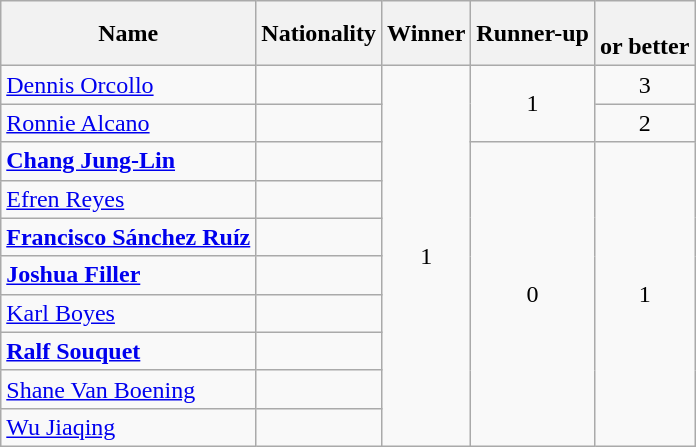<table class="wikitable sortable" style="font-size:100%; text-align: center;">
<tr>
<th>Name</th>
<th>Nationality</th>
<th>Winner</th>
<th>Runner-up</th>
<th><br>or better</th>
</tr>
<tr>
<td align="left"><a href='#'>Dennis Orcollo</a></td>
<td align="left"></td>
<td rowspan="10">1</td>
<td rowspan="2">1</td>
<td>3</td>
</tr>
<tr>
<td align="left"><a href='#'>Ronnie Alcano</a></td>
<td align="left"></td>
<td>2</td>
</tr>
<tr>
<td align="left"><strong><a href='#'>Chang Jung-Lin</a></strong></td>
<td align="left"></td>
<td rowspan="8">0</td>
<td rowspan="8">1</td>
</tr>
<tr>
<td align="left"><a href='#'>Efren Reyes</a></td>
<td align="left"></td>
</tr>
<tr>
<td align="left"><strong><a href='#'>Francisco Sánchez Ruíz</a></strong></td>
<td align="left"></td>
</tr>
<tr>
<td align="left"><strong><a href='#'>Joshua Filler</a></strong></td>
<td align="left"></td>
</tr>
<tr>
<td align="left"><a href='#'>Karl Boyes</a></td>
<td align="left"></td>
</tr>
<tr>
<td align="left"><strong><a href='#'>Ralf Souquet</a></strong></td>
<td align="left"></td>
</tr>
<tr>
<td align="left"><a href='#'>Shane Van Boening</a></td>
<td align="left"></td>
</tr>
<tr>
<td align="left"><a href='#'>Wu Jiaqing</a></td>
<td align="left"></td>
</tr>
</table>
